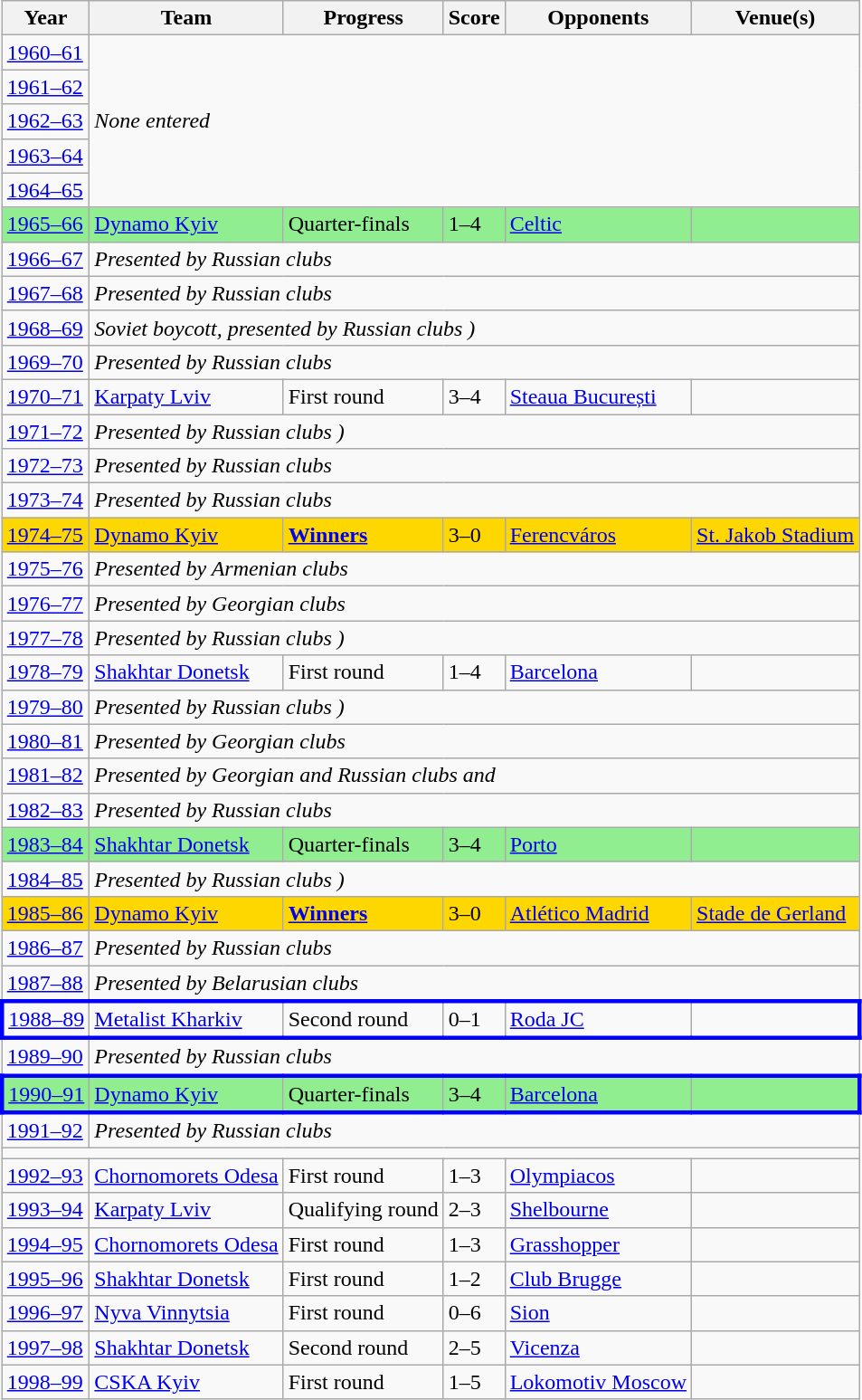<table class="wikitable Sortable">
<tr>
<th>Year</th>
<th>Team</th>
<th>Progress</th>
<th>Score</th>
<th>Opponents</th>
<th>Venue(s)</th>
</tr>
<tr>
<td><a href='#'>1960–61</a></td>
<td colspan=5 rowspan=5><em>None entered</em></td>
</tr>
<tr>
<td><a href='#'>1961–62</a></td>
</tr>
<tr>
<td><a href='#'>1962–63</a></td>
</tr>
<tr>
<td><a href='#'>1963–64</a></td>
</tr>
<tr>
<td><a href='#'>1964–65</a></td>
</tr>
<tr bgcolor=lightgreen>
<td><a href='#'>1965–66</a></td>
<td><a href='#'>Dynamo Kyiv</a></td>
<td>Quarter-finals</td>
<td>1–4</td>
<td> <a href='#'>Celtic</a></td>
<td></td>
</tr>
<tr>
<td><a href='#'>1966–67</a></td>
<td colspan=5><em>Presented by Russian clubs </em></td>
</tr>
<tr>
<td><a href='#'>1967–68</a></td>
<td colspan=5><em>Presented by Russian clubs </em></td>
</tr>
<tr>
<td><a href='#'>1968–69</a></td>
<td colspan="5"><em>Soviet boycott, presented by Russian clubs )</em></td>
</tr>
<tr>
<td><a href='#'>1969–70</a></td>
<td colspan=5><em>Presented by Russian clubs </em></td>
</tr>
<tr>
<td><a href='#'>1970–71</a></td>
<td><a href='#'>Karpaty Lviv</a></td>
<td>First round</td>
<td>3–4</td>
<td> <a href='#'>Steaua București</a></td>
<td></td>
</tr>
<tr>
<td><a href='#'>1971–72</a></td>
<td colspan="5"><em>Presented by Russian clubs )</em></td>
</tr>
<tr>
<td><a href='#'>1972–73</a></td>
<td colspan=5><em>Presented by Russian clubs </em></td>
</tr>
<tr>
<td><a href='#'>1973–74</a></td>
<td colspan=5><em>Presented by Russian clubs </em></td>
</tr>
<tr bgcolor=gold>
<td><a href='#'>1974–75</a></td>
<td><a href='#'>Dynamo Kyiv</a></td>
<td><strong><a href='#'>Winners</a></strong></td>
<td>3–0</td>
<td> <a href='#'>Ferencváros</a></td>
<td><a href='#'>St. Jakob Stadium</a></td>
</tr>
<tr>
<td><a href='#'>1975–76</a></td>
<td colspan=5><em>Presented by Armenian clubs </em></td>
</tr>
<tr>
<td><a href='#'>1976–77</a></td>
<td colspan=5><em>Presented by Georgian clubs </em></td>
</tr>
<tr>
<td><a href='#'>1977–78</a></td>
<td colspan="5"><em>Presented by Russian clubs )</em></td>
</tr>
<tr>
<td><a href='#'>1978–79</a></td>
<td><a href='#'>Shakhtar Donetsk</a></td>
<td>First round</td>
<td>1–4</td>
<td> <a href='#'>Barcelona</a></td>
<td></td>
</tr>
<tr>
<td><a href='#'>1979–80</a></td>
<td colspan="5"><em>Presented by Russian clubs )</em></td>
</tr>
<tr>
<td><a href='#'>1980–81</a></td>
<td colspan=5><em>Presented by Georgian clubs </em></td>
</tr>
<tr>
<td><a href='#'>1981–82</a></td>
<td colspan=5><em>Presented by Georgian and Russian clubs  and </em></td>
</tr>
<tr>
<td><a href='#'>1982–83</a></td>
<td colspan=5><em>Presented by Russian clubs </em></td>
</tr>
<tr bgcolor=lightgreen>
<td><a href='#'>1983–84</a></td>
<td><a href='#'>Shakhtar Donetsk</a></td>
<td>Quarter-finals</td>
<td>3–4</td>
<td> <a href='#'>Porto</a></td>
<td></td>
</tr>
<tr>
<td><a href='#'>1984–85</a></td>
<td colspan="5"><em>Presented by Russian clubs )</em></td>
</tr>
<tr bgcolor=gold>
<td><a href='#'>1985–86</a></td>
<td><a href='#'>Dynamo Kyiv</a></td>
<td><strong><a href='#'>Winners</a></strong></td>
<td>3–0</td>
<td> <a href='#'>Atlético Madrid</a></td>
<td><a href='#'>Stade de Gerland</a></td>
</tr>
<tr>
<td><a href='#'>1986–87</a></td>
<td colspan=5><em>Presented by Russian clubs </em></td>
</tr>
<tr>
<td><a href='#'>1987–88</a></td>
<td colspan=5><em>Presented by Belarusian clubs </em></td>
</tr>
<tr style="border: 3px solid blue">
<td><a href='#'>1988–89</a></td>
<td><a href='#'>Metalist Kharkiv</a></td>
<td>Second round</td>
<td>0–1</td>
<td> <a href='#'>Roda JC</a></td>
<td></td>
</tr>
<tr>
<td><a href='#'>1989–90</a></td>
<td colspan=5><em>Presented by Russian clubs </em></td>
</tr>
<tr style="border: 3px solid blue" bgcolor=lightgreen>
<td><a href='#'>1990–91</a></td>
<td><a href='#'>Dynamo Kyiv</a></td>
<td>Quarter-finals</td>
<td>3–4</td>
<td> <a href='#'>Barcelona</a></td>
<td></td>
</tr>
<tr>
<td><a href='#'>1991–92</a></td>
<td colspan=5><em>Presented by Russian clubs </em></td>
</tr>
<tr>
<td colspan=6></td>
</tr>
<tr>
<td><a href='#'>1992–93</a></td>
<td><a href='#'>Chornomorets Odesa</a></td>
<td>First round</td>
<td>1–3</td>
<td> <a href='#'>Olympiacos</a></td>
<td></td>
</tr>
<tr>
<td><a href='#'>1993–94</a></td>
<td><a href='#'>Karpaty Lviv</a></td>
<td>Qualifying round</td>
<td>2–3</td>
<td> <a href='#'>Shelbourne</a></td>
<td></td>
</tr>
<tr>
<td><a href='#'>1994–95</a></td>
<td><a href='#'>Chornomorets Odesa</a></td>
<td>First round</td>
<td>1–3</td>
<td> <a href='#'>Grasshopper</a></td>
<td></td>
</tr>
<tr>
<td><a href='#'>1995–96</a></td>
<td><a href='#'>Shakhtar Donetsk</a></td>
<td>First round</td>
<td>1–2</td>
<td> <a href='#'>Club Brugge</a></td>
<td></td>
</tr>
<tr>
<td><a href='#'>1996–97</a></td>
<td><a href='#'>Nyva Vinnytsia</a></td>
<td>First round</td>
<td>0–6</td>
<td> <a href='#'>Sion</a></td>
<td></td>
</tr>
<tr>
<td><a href='#'>1997–98</a></td>
<td><a href='#'>Shakhtar Donetsk</a></td>
<td>Second round</td>
<td>2–5</td>
<td> <a href='#'>Vicenza</a></td>
<td></td>
</tr>
<tr>
<td><a href='#'>1998–99</a></td>
<td><a href='#'>CSKA Kyiv</a></td>
<td>First round</td>
<td>1–5</td>
<td> <a href='#'>Lokomotiv Moscow</a></td>
<td></td>
</tr>
</table>
